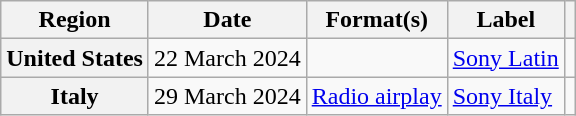<table class="wikitable plainrowheaders">
<tr>
<th scope="col">Region</th>
<th scope="col">Date</th>
<th scope="col">Format(s)</th>
<th scope="col">Label</th>
<th scope="col"></th>
</tr>
<tr>
<th scope="row">United States</th>
<td>22 March 2024</td>
<td></td>
<td><a href='#'>Sony Latin</a></td>
<td style="text-align:center;"></td>
</tr>
<tr>
<th scope="row">Italy</th>
<td>29 March 2024</td>
<td><a href='#'>Radio airplay</a></td>
<td><a href='#'>Sony Italy</a></td>
<td style="text-align:center"></td>
</tr>
</table>
